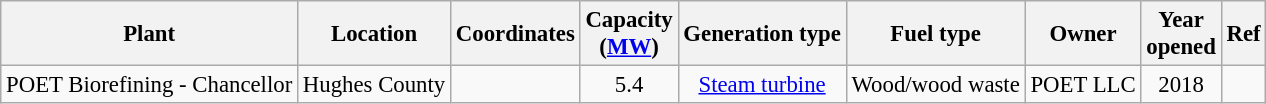<table class="wikitable sortable" style="font-size:95%; text-align:center;">
<tr>
<th>Plant</th>
<th>Location</th>
<th>Coordinates</th>
<th>Capacity<br>(<a href='#'>MW</a>)</th>
<th>Generation type</th>
<th>Fuel type</th>
<th>Owner</th>
<th>Year<br>opened</th>
<th>Ref</th>
</tr>
<tr>
<td>POET Biorefining - Chancellor</td>
<td>Hughes County</td>
<td></td>
<td>5.4</td>
<td><a href='#'>Steam turbine</a></td>
<td>Wood/wood waste</td>
<td>POET LLC</td>
<td>2018</td>
<td></td>
</tr>
</table>
